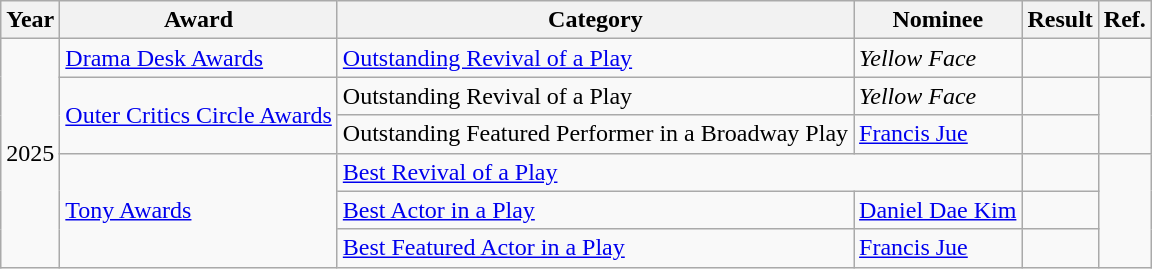<table class="wikitable" style="white-space:nowrap;">
<tr>
<th>Year</th>
<th>Award</th>
<th>Category</th>
<th>Nominee</th>
<th>Result</th>
<th class=unsortable>Ref.</th>
</tr>
<tr>
<td rowspan="6">2025</td>
<td><a href='#'>Drama Desk Awards</a></td>
<td><a href='#'>Outstanding Revival of a Play</a></td>
<td><em>Yellow Face</em></td>
<td></td>
<td></td>
</tr>
<tr>
<td rowspan="2"><a href='#'>Outer Critics Circle Awards</a></td>
<td>Outstanding Revival of a Play</td>
<td><em>Yellow Face</em></td>
<td></td>
<td rowspan=2></td>
</tr>
<tr>
<td>Outstanding Featured Performer in a Broadway Play</td>
<td><a href='#'>Francis Jue</a></td>
<td></td>
</tr>
<tr>
<td rowspan="3"><a href='#'>Tony Awards</a></td>
<td colspan="2"><a href='#'>Best Revival of a Play</a></td>
<td></td>
<td rowspan=3></td>
</tr>
<tr>
<td><a href='#'>Best Actor in a Play</a></td>
<td><a href='#'>Daniel Dae Kim</a></td>
<td></td>
</tr>
<tr>
<td><a href='#'>Best Featured Actor in a Play</a></td>
<td><a href='#'>Francis Jue</a></td>
<td></td>
</tr>
</table>
